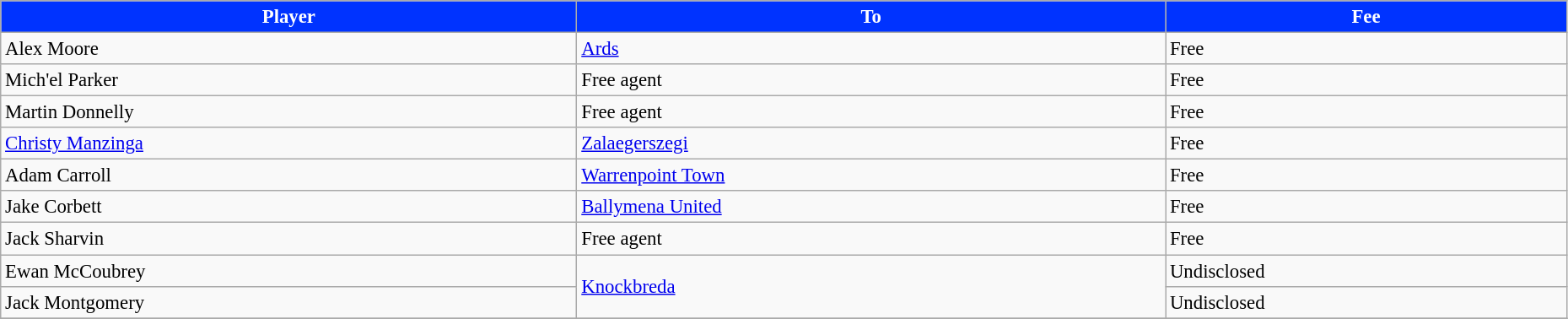<table class="wikitable" style="text-align:left; font-size:95%;width:98%;">
<tr>
<th style="background:#0033FF; color:white;">Player</th>
<th style="background:#0033FF; color:white;">To</th>
<th style="background:#0033FF; color:white;">Fee</th>
</tr>
<tr>
<td> Alex Moore</td>
<td> <a href='#'>Ards</a></td>
<td>Free</td>
</tr>
<tr>
<td> Mich'el Parker</td>
<td>Free agent</td>
<td>Free</td>
</tr>
<tr>
<td> Martin Donnelly</td>
<td>Free agent</td>
<td>Free</td>
</tr>
<tr>
<td> <a href='#'>Christy Manzinga</a></td>
<td> <a href='#'>Zalaegerszegi</a></td>
<td>Free</td>
</tr>
<tr>
<td> Adam Carroll</td>
<td> <a href='#'>Warrenpoint Town</a></td>
<td>Free</td>
</tr>
<tr>
<td> Jake Corbett</td>
<td> <a href='#'>Ballymena United</a></td>
<td>Free</td>
</tr>
<tr>
<td> Jack Sharvin</td>
<td>Free agent</td>
<td>Free</td>
</tr>
<tr>
<td> Ewan McCoubrey</td>
<td rowspan=2> <a href='#'>Knockbreda</a></td>
<td>Undisclosed</td>
</tr>
<tr>
<td> Jack Montgomery</td>
<td>Undisclosed</td>
</tr>
<tr>
</tr>
</table>
